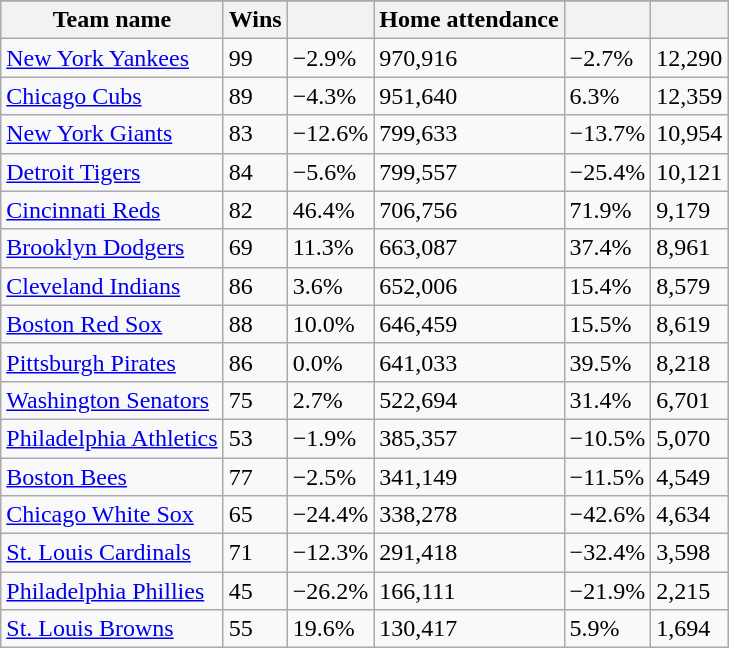<table class="wikitable sortable">
<tr style="text-align:center; font-size:larger;">
</tr>
<tr>
<th>Team name</th>
<th>Wins</th>
<th></th>
<th>Home attendance</th>
<th></th>
<th></th>
</tr>
<tr>
<td><a href='#'>New York Yankees</a></td>
<td>99</td>
<td>−2.9%</td>
<td>970,916</td>
<td>−2.7%</td>
<td>12,290</td>
</tr>
<tr>
<td><a href='#'>Chicago Cubs</a></td>
<td>89</td>
<td>−4.3%</td>
<td>951,640</td>
<td>6.3%</td>
<td>12,359</td>
</tr>
<tr>
<td><a href='#'>New York Giants</a></td>
<td>83</td>
<td>−12.6%</td>
<td>799,633</td>
<td>−13.7%</td>
<td>10,954</td>
</tr>
<tr>
<td><a href='#'>Detroit Tigers</a></td>
<td>84</td>
<td>−5.6%</td>
<td>799,557</td>
<td>−25.4%</td>
<td>10,121</td>
</tr>
<tr>
<td><a href='#'>Cincinnati Reds</a></td>
<td>82</td>
<td>46.4%</td>
<td>706,756</td>
<td>71.9%</td>
<td>9,179</td>
</tr>
<tr>
<td><a href='#'>Brooklyn Dodgers</a></td>
<td>69</td>
<td>11.3%</td>
<td>663,087</td>
<td>37.4%</td>
<td>8,961</td>
</tr>
<tr>
<td><a href='#'>Cleveland Indians</a></td>
<td>86</td>
<td>3.6%</td>
<td>652,006</td>
<td>15.4%</td>
<td>8,579</td>
</tr>
<tr>
<td><a href='#'>Boston Red Sox</a></td>
<td>88</td>
<td>10.0%</td>
<td>646,459</td>
<td>15.5%</td>
<td>8,619</td>
</tr>
<tr>
<td><a href='#'>Pittsburgh Pirates</a></td>
<td>86</td>
<td>0.0%</td>
<td>641,033</td>
<td>39.5%</td>
<td>8,218</td>
</tr>
<tr>
<td><a href='#'>Washington Senators</a></td>
<td>75</td>
<td>2.7%</td>
<td>522,694</td>
<td>31.4%</td>
<td>6,701</td>
</tr>
<tr>
<td><a href='#'>Philadelphia Athletics</a></td>
<td>53</td>
<td>−1.9%</td>
<td>385,357</td>
<td>−10.5%</td>
<td>5,070</td>
</tr>
<tr>
<td><a href='#'>Boston Bees</a></td>
<td>77</td>
<td>−2.5%</td>
<td>341,149</td>
<td>−11.5%</td>
<td>4,549</td>
</tr>
<tr>
<td><a href='#'>Chicago White Sox</a></td>
<td>65</td>
<td>−24.4%</td>
<td>338,278</td>
<td>−42.6%</td>
<td>4,634</td>
</tr>
<tr>
<td><a href='#'>St. Louis Cardinals</a></td>
<td>71</td>
<td>−12.3%</td>
<td>291,418</td>
<td>−32.4%</td>
<td>3,598</td>
</tr>
<tr>
<td><a href='#'>Philadelphia Phillies</a></td>
<td>45</td>
<td>−26.2%</td>
<td>166,111</td>
<td>−21.9%</td>
<td>2,215</td>
</tr>
<tr>
<td><a href='#'>St. Louis Browns</a></td>
<td>55</td>
<td>19.6%</td>
<td>130,417</td>
<td>5.9%</td>
<td>1,694</td>
</tr>
</table>
